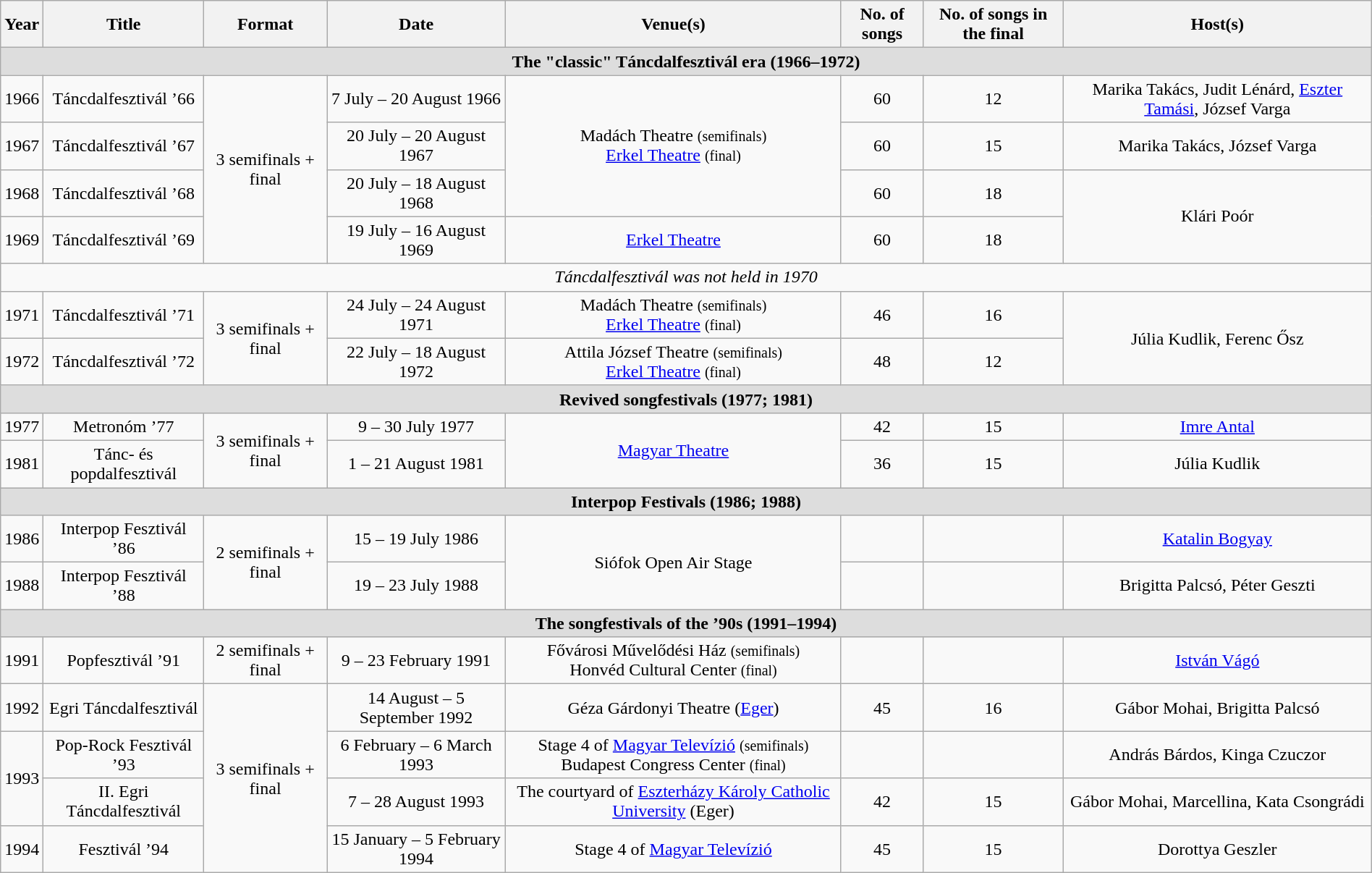<table class="wikitable" style="text-align:center; font-size:100%; margin-left: auto; margin-right: auto">
<tr>
<th>Year</th>
<th>Title</th>
<th>Format</th>
<th>Date</th>
<th>Venue(s)</th>
<th>No. of songs</th>
<th>No. of songs in the final</th>
<th>Host(s)</th>
</tr>
<tr style="background-color:#ddd;">
<td colspan="8"><strong>The "classic" Táncdalfesztivál era (1966–1972)</strong></td>
</tr>
<tr>
<td>1966</td>
<td>Táncdalfesztivál ’66</td>
<td rowspan="4">3 semifinals + final</td>
<td>7 July – 20 August 1966</td>
<td rowspan="3">Madách Theatre <small>(semifinals)</small><br><a href='#'>Erkel Theatre</a> <small>(final)</small></td>
<td>60</td>
<td>12</td>
<td>Marika Takács, Judit Lénárd, <a href='#'>Eszter Tamási</a>, József Varga</td>
</tr>
<tr>
<td>1967</td>
<td>Táncdalfesztivál ’67</td>
<td>20 July – 20 August 1967</td>
<td>60</td>
<td>15</td>
<td>Marika Takács, József Varga</td>
</tr>
<tr>
<td>1968</td>
<td>Táncdalfesztivál ’68</td>
<td>20 July – 18 August 1968</td>
<td>60</td>
<td>18</td>
<td rowspan="2">Klári Poór</td>
</tr>
<tr>
<td>1969</td>
<td>Táncdalfesztivál ’69</td>
<td>19 July – 16 August 1969</td>
<td><a href='#'>Erkel Theatre</a></td>
<td>60</td>
<td>18</td>
</tr>
<tr>
<td colspan="8"><em>Táncdalfesztivál was not held in 1970</em></td>
</tr>
<tr>
<td>1971</td>
<td>Táncdalfesztivál ’71</td>
<td rowspan="2">3 semifinals + final</td>
<td>24 July – 24 August 1971</td>
<td>Madách Theatre <small>(semifinals)</small><br><a href='#'>Erkel Theatre</a> <small>(final)</small></td>
<td>46</td>
<td>16</td>
<td rowspan="2">Júlia Kudlik, Ferenc Ősz</td>
</tr>
<tr>
<td>1972</td>
<td>Táncdalfesztivál ’72</td>
<td>22 July – 18 August 1972</td>
<td>Attila József Theatre  <small>(semifinals)</small><br><a href='#'>Erkel Theatre</a> <small>(final)</small></td>
<td>48</td>
<td>12</td>
</tr>
<tr style="background-color:#ddd;">
<td colspan="8"><strong>Revived songfestivals (1977; 1981)</strong></td>
</tr>
<tr>
<td>1977</td>
<td>Metronóm ’77</td>
<td rowspan="2">3 semifinals + final</td>
<td>9 – 30 July 1977</td>
<td rowspan="2"><a href='#'>Magyar Theatre</a></td>
<td>42</td>
<td>15</td>
<td><a href='#'>Imre Antal</a></td>
</tr>
<tr>
<td>1981</td>
<td>Tánc- és popdalfesztivál</td>
<td>1 – 21 August 1981</td>
<td>36</td>
<td>15</td>
<td>Júlia Kudlik</td>
</tr>
<tr style="background-color:#ddd;">
<td colspan="8"><strong>Interpop Festivals (1986; 1988)</strong></td>
</tr>
<tr>
<td>1986</td>
<td>Interpop Fesztivál ’86</td>
<td rowspan="2">2 semifinals + final</td>
<td>15 – 19 July 1986</td>
<td rowspan="2">Siófok Open Air Stage</td>
<td></td>
<td></td>
<td><a href='#'>Katalin Bogyay</a></td>
</tr>
<tr>
<td>1988</td>
<td>Interpop Fesztivál ’88</td>
<td>19 – 23 July 1988</td>
<td></td>
<td></td>
<td>Brigitta Palcsó, Péter Geszti</td>
</tr>
<tr style="background-color:#ddd;">
<td colspan="8"><strong>The songfestivals of the ’90s (1991–1994)</strong></td>
</tr>
<tr>
<td>1991</td>
<td>Popfesztivál ’91</td>
<td>2 semifinals + final</td>
<td>9 – 23 February 1991</td>
<td>Fővárosi Művelődési Ház <small>(semifinals)</small><br>Honvéd Cultural Center <small>(final)</small></td>
<td></td>
<td></td>
<td><a href='#'>István Vágó</a></td>
</tr>
<tr>
<td>1992</td>
<td>Egri Táncdalfesztivál</td>
<td rowspan="4">3 semifinals + final</td>
<td>14 August – 5 September 1992</td>
<td>Géza Gárdonyi Theatre  (<a href='#'>Eger</a>)</td>
<td>45</td>
<td>16</td>
<td>Gábor Mohai, Brigitta Palcsó</td>
</tr>
<tr>
<td rowspan="2">1993</td>
<td>Pop-Rock Fesztivál ’93</td>
<td>6 February – 6 March 1993</td>
<td>Stage 4 of <a href='#'>Magyar Televízió</a> <small>(semifinals)</small><br>Budapest Congress Center <small>(final)</small></td>
<td></td>
<td></td>
<td>András Bárdos, Kinga Czuczor</td>
</tr>
<tr>
<td>II. Egri Táncdalfesztivál</td>
<td>7 – 28 August 1993</td>
<td>The courtyard of <a href='#'>Eszterházy Károly Catholic University</a> (Eger)</td>
<td>42</td>
<td>15</td>
<td>Gábor Mohai, Marcellina, Kata Csongrádi</td>
</tr>
<tr>
<td>1994</td>
<td>Fesztivál ’94</td>
<td>15 January – 5 February 1994</td>
<td>Stage 4 of <a href='#'>Magyar Televízió</a></td>
<td>45</td>
<td>15</td>
<td>Dorottya Geszler</td>
</tr>
</table>
